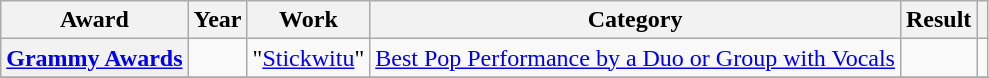<table class="wikitable plainrowheaders">
<tr>
<th scope="col">Award</th>
<th scope="col">Year</th>
<th scope="col">Work</th>
<th scope="col">Category</th>
<th scope="col">Result</th>
<th scope="col" class="unsortable"></th>
</tr>
<tr>
<th scope="row"><a href='#'>Grammy Awards</a></th>
<td></td>
<td>"<a href='#'>Stickwitu</a>"</td>
<td><a href='#'>Best Pop Performance by a Duo or Group with Vocals</a></td>
<td></td>
<td></td>
</tr>
<tr>
</tr>
</table>
